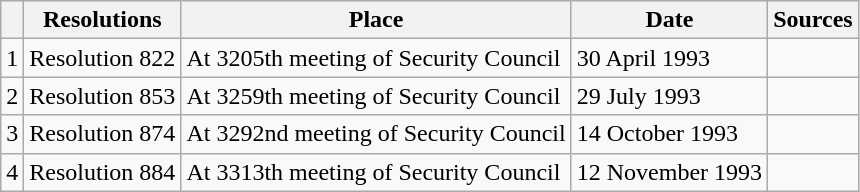<table class="wikitable">
<tr>
<th></th>
<th>Resolutions</th>
<th>Place</th>
<th>Date</th>
<th>Sources</th>
</tr>
<tr>
<td>1</td>
<td>Resolution 822</td>
<td>At 3205th meeting of Security Council</td>
<td>30 April 1993</td>
<td></td>
</tr>
<tr>
<td>2</td>
<td>Resolution 853</td>
<td>At 3259th meeting of Security Council</td>
<td>29 July 1993</td>
<td></td>
</tr>
<tr>
<td>3</td>
<td>Resolution 874</td>
<td>At 3292nd meeting of Security Council</td>
<td>14 October 1993</td>
<td></td>
</tr>
<tr>
<td>4</td>
<td>Resolution 884</td>
<td>At 3313th meeting of Security Council</td>
<td>12 November 1993</td>
<td></td>
</tr>
</table>
